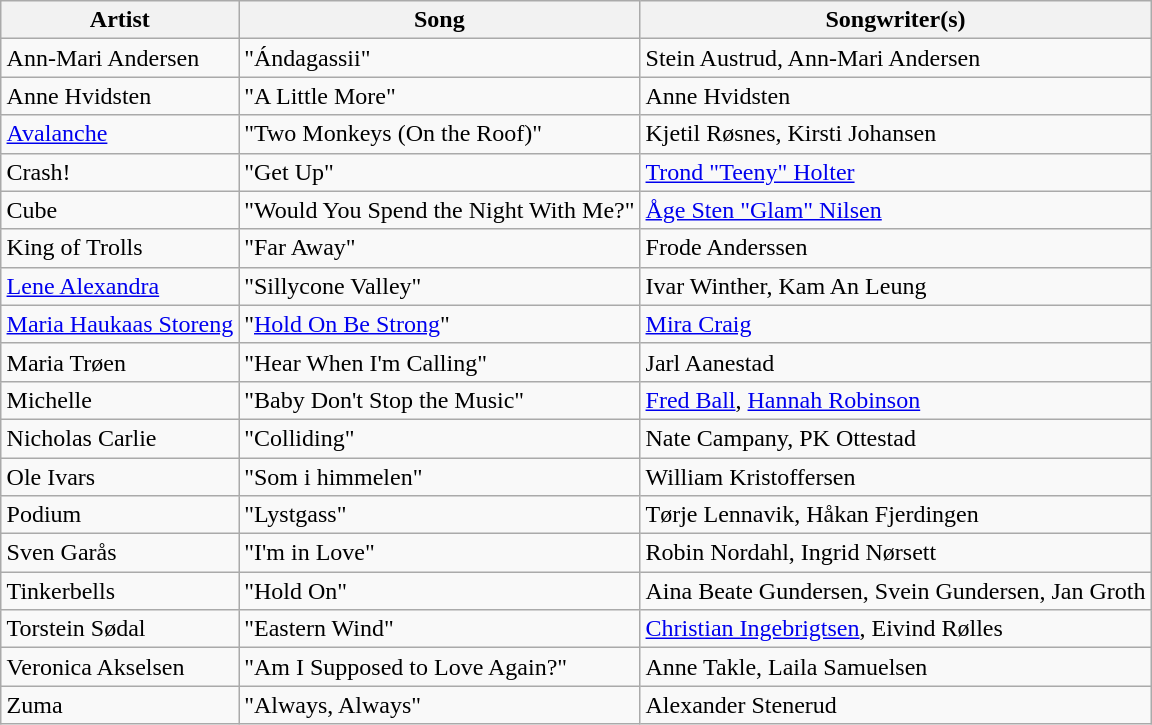<table class="sortable wikitable" style="margin: 1em auto 1em auto;">
<tr>
<th>Artist</th>
<th>Song</th>
<th>Songwriter(s)</th>
</tr>
<tr>
<td>Ann-Mari Andersen</td>
<td>"Ándagassii"</td>
<td>Stein Austrud, Ann-Mari Andersen</td>
</tr>
<tr>
<td>Anne Hvidsten</td>
<td>"A Little More"</td>
<td>Anne Hvidsten</td>
</tr>
<tr>
<td><a href='#'>Avalanche</a></td>
<td>"Two Monkeys (On the Roof)"</td>
<td>Kjetil Røsnes, Kirsti Johansen</td>
</tr>
<tr>
<td>Crash!</td>
<td>"Get Up"</td>
<td><a href='#'>Trond "Teeny" Holter</a></td>
</tr>
<tr>
<td>Cube</td>
<td>"Would You Spend the Night With Me?"</td>
<td><a href='#'>Åge Sten "Glam" Nilsen</a></td>
</tr>
<tr>
<td>King of Trolls</td>
<td>"Far Away"</td>
<td>Frode Anderssen</td>
</tr>
<tr>
<td><a href='#'>Lene Alexandra</a></td>
<td>"Sillycone Valley"</td>
<td>Ivar Winther, Kam An Leung</td>
</tr>
<tr>
<td><a href='#'>Maria Haukaas Storeng</a></td>
<td>"<a href='#'>Hold On Be Strong</a>"</td>
<td><a href='#'>Mira Craig</a></td>
</tr>
<tr>
<td>Maria Trøen</td>
<td>"Hear When I'm Calling"</td>
<td>Jarl Aanestad</td>
</tr>
<tr>
<td>Michelle</td>
<td>"Baby Don't Stop the Music"</td>
<td><a href='#'>Fred Ball</a>, <a href='#'>Hannah Robinson</a></td>
</tr>
<tr>
<td>Nicholas Carlie</td>
<td>"Colliding"</td>
<td>Nate Campany, PK Ottestad</td>
</tr>
<tr>
<td>Ole Ivars</td>
<td>"Som i himmelen"</td>
<td>William Kristoffersen</td>
</tr>
<tr>
<td>Podium</td>
<td>"Lystgass"</td>
<td>Tørje Lennavik, Håkan Fjerdingen</td>
</tr>
<tr>
<td>Sven Garås</td>
<td>"I'm in Love"</td>
<td>Robin Nordahl, Ingrid Nørsett</td>
</tr>
<tr>
<td>Tinkerbells</td>
<td>"Hold On"</td>
<td>Aina Beate Gundersen, Svein Gundersen, Jan Groth</td>
</tr>
<tr>
<td>Torstein Sødal</td>
<td>"Eastern Wind"</td>
<td><a href='#'>Christian Ingebrigtsen</a>, Eivind Rølles</td>
</tr>
<tr>
<td>Veronica Akselsen</td>
<td>"Am I Supposed to Love Again?"</td>
<td>Anne Takle, Laila Samuelsen</td>
</tr>
<tr>
<td>Zuma</td>
<td>"Always, Always"</td>
<td>Alexander Stenerud</td>
</tr>
</table>
